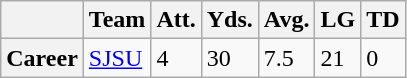<table class="wikitable">
<tr>
<th></th>
<th>Team</th>
<th>Att.</th>
<th>Yds.</th>
<th>Avg.</th>
<th>LG</th>
<th>TD</th>
</tr>
<tr>
<th>Career</th>
<td><a href='#'>SJSU</a></td>
<td>4</td>
<td>30</td>
<td>7.5</td>
<td>21</td>
<td>0</td>
</tr>
</table>
